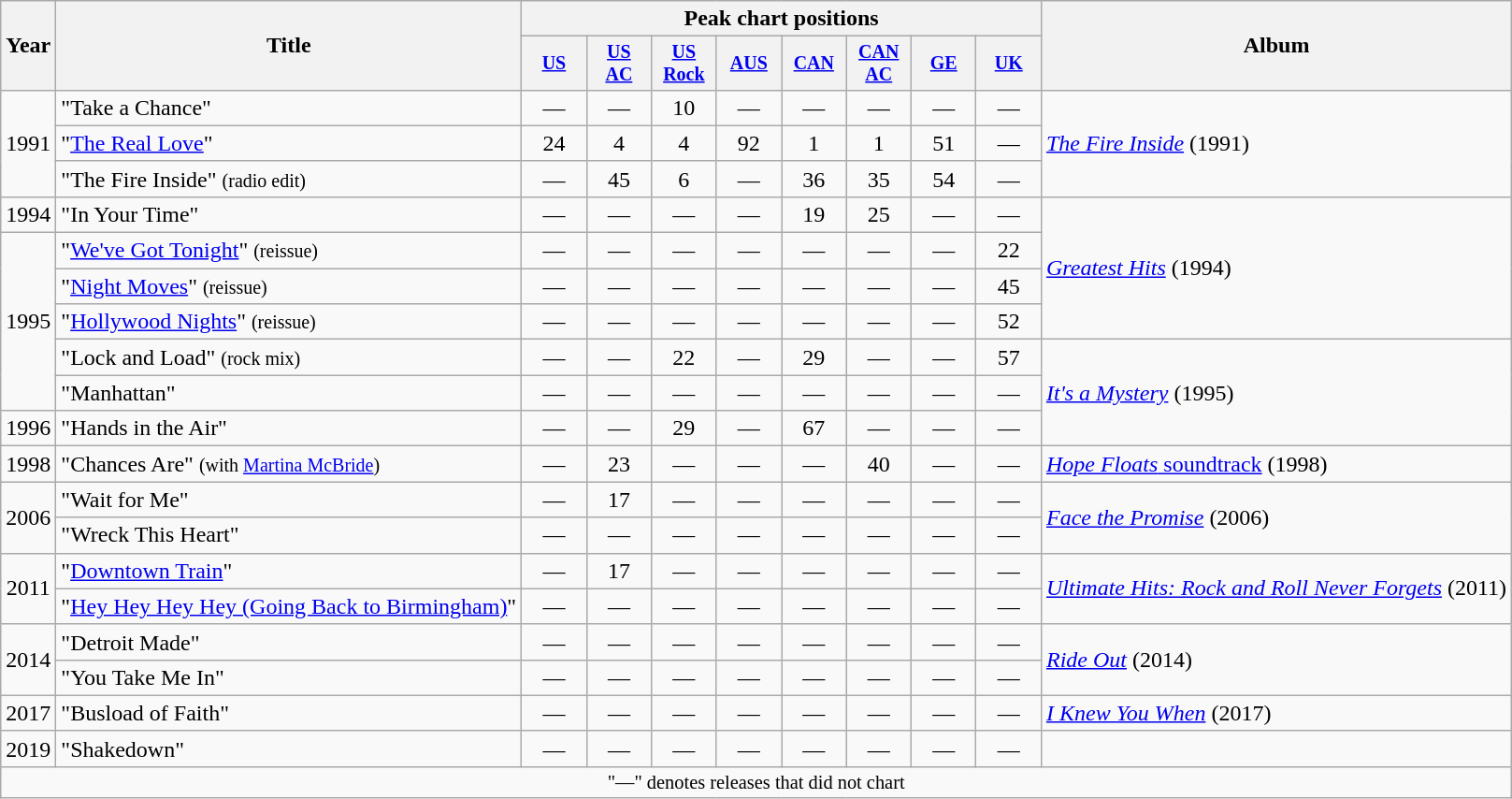<table class="wikitable" style="text-align:center;">
<tr>
<th rowspan="2">Year</th>
<th rowspan="2">Title</th>
<th colspan="8">Peak chart positions</th>
<th rowspan="2">Album</th>
</tr>
<tr style="font-size:smaller;">
<th width="40"><a href='#'>US</a><br></th>
<th width="40"><a href='#'>US<br>AC</a><br></th>
<th width="40"><a href='#'>US<br>Rock</a><br></th>
<th width="40"><a href='#'>AUS</a><br></th>
<th width="40"><a href='#'>CAN</a></th>
<th width="40"><a href='#'>CAN<br>AC</a></th>
<th width="40"><a href='#'>GE</a><br></th>
<th width="40"><a href='#'>UK</a><br></th>
</tr>
<tr>
<td rowspan="3">1991</td>
<td align="left">"Take a Chance"</td>
<td>—</td>
<td>—</td>
<td>10</td>
<td>—</td>
<td>—</td>
<td>—</td>
<td>—</td>
<td>—</td>
<td align="left" rowspan="3"><em><a href='#'>The Fire Inside</a></em> (1991)</td>
</tr>
<tr>
<td align="left">"<a href='#'>The Real Love</a>"</td>
<td>24</td>
<td>4</td>
<td>4</td>
<td>92</td>
<td>1</td>
<td>1</td>
<td>51</td>
<td>—</td>
</tr>
<tr>
<td align="left">"The Fire Inside" <small>(radio edit)</small></td>
<td>—</td>
<td>45</td>
<td>6</td>
<td>—</td>
<td>36</td>
<td>35</td>
<td>54</td>
<td>—</td>
</tr>
<tr>
<td>1994</td>
<td align="left">"In Your Time"</td>
<td>—</td>
<td>—</td>
<td>—</td>
<td>—</td>
<td>19</td>
<td>25</td>
<td>—</td>
<td>—</td>
<td align="left" rowspan= "4"><em><a href='#'>Greatest Hits</a></em> (1994)</td>
</tr>
<tr>
<td rowspan="5">1995</td>
<td align="left">"<a href='#'>We've Got Tonight</a>" <small>(reissue)</small></td>
<td>—</td>
<td>—</td>
<td>—</td>
<td>—</td>
<td>—</td>
<td>—</td>
<td>—</td>
<td>22</td>
</tr>
<tr>
<td align="left">"<a href='#'>Night Moves</a>" <small>(reissue)</small></td>
<td>—</td>
<td>—</td>
<td>—</td>
<td>—</td>
<td>—</td>
<td>—</td>
<td>—</td>
<td>45</td>
</tr>
<tr>
<td align="left">"<a href='#'>Hollywood Nights</a>" <small>(reissue)</small></td>
<td>—</td>
<td>—</td>
<td>—</td>
<td>—</td>
<td>—</td>
<td>—</td>
<td>—</td>
<td>52</td>
</tr>
<tr>
<td align="left">"Lock and Load" <small>(rock mix)</small></td>
<td>—</td>
<td>—</td>
<td>22</td>
<td>—</td>
<td>29</td>
<td>—</td>
<td>—</td>
<td>57</td>
<td align="left" rowspan="3"><em><a href='#'>It's a Mystery</a></em> (1995)</td>
</tr>
<tr>
<td align="left">"Manhattan"</td>
<td>—</td>
<td>—</td>
<td>—</td>
<td>—</td>
<td>—</td>
<td>—</td>
<td>—</td>
<td>—</td>
</tr>
<tr>
<td>1996</td>
<td align="left">"Hands in the Air"</td>
<td>—</td>
<td>—</td>
<td>29</td>
<td>—</td>
<td>67</td>
<td>—</td>
<td>—</td>
<td>—</td>
</tr>
<tr>
<td>1998</td>
<td align="left">"Chances Are" <small>(with <a href='#'>Martina McBride</a>)</small></td>
<td>—</td>
<td>23</td>
<td>—</td>
<td>—</td>
<td>—</td>
<td>40</td>
<td>—</td>
<td>—</td>
<td align="left"><a href='#'><em>Hope Floats</em> soundtrack</a> (1998)</td>
</tr>
<tr>
<td rowspan="2">2006</td>
<td align="left">"Wait for Me"</td>
<td>—</td>
<td>17</td>
<td>—</td>
<td>—</td>
<td>—</td>
<td>—</td>
<td>—</td>
<td>—</td>
<td align="left" rowspan="2"><em><a href='#'>Face the Promise</a></em> (2006)</td>
</tr>
<tr>
<td align="left">"Wreck This Heart"</td>
<td>—</td>
<td>—</td>
<td>—</td>
<td>—</td>
<td>—</td>
<td>—</td>
<td>—</td>
<td>—</td>
</tr>
<tr>
<td rowspan="2">2011</td>
<td align="left">"<a href='#'>Downtown Train</a>"</td>
<td>—</td>
<td>17</td>
<td>—</td>
<td>—</td>
<td>—</td>
<td>—</td>
<td>—</td>
<td>—</td>
<td align="left" rowspan="2"><em><a href='#'>Ultimate Hits: Rock and Roll Never Forgets</a></em> (2011)</td>
</tr>
<tr>
<td align="left">"<a href='#'>Hey Hey Hey Hey (Going Back to Birmingham)</a>"</td>
<td>—</td>
<td>—</td>
<td>—</td>
<td>—</td>
<td>—</td>
<td>—</td>
<td>—</td>
<td>—</td>
</tr>
<tr>
<td rowspan="2">2014</td>
<td align="left">"Detroit Made"</td>
<td>—</td>
<td>—</td>
<td>—</td>
<td>—</td>
<td>—</td>
<td>—</td>
<td>—</td>
<td>—</td>
<td align="left" rowspan="2"><em><a href='#'>Ride Out</a></em> (2014)</td>
</tr>
<tr>
<td align="left">"You Take Me In"</td>
<td>—</td>
<td>—</td>
<td>—</td>
<td>—</td>
<td>—</td>
<td>—</td>
<td>—</td>
<td>—</td>
</tr>
<tr>
<td>2017</td>
<td align="left">"Busload of Faith"</td>
<td>—</td>
<td>—</td>
<td>—</td>
<td>—</td>
<td>—</td>
<td>—</td>
<td>—</td>
<td>—</td>
<td align="left"><em><a href='#'>I Knew You When</a></em> (2017)</td>
</tr>
<tr>
<td>2019</td>
<td align="left">"Shakedown" </td>
<td>—</td>
<td>—</td>
<td>—</td>
<td>—</td>
<td>—</td>
<td>—</td>
<td>—</td>
<td>—</td>
<td></td>
</tr>
<tr>
<td colspan="11" style="font-size:85%" align="center">"—" denotes releases that did not chart</td>
</tr>
</table>
